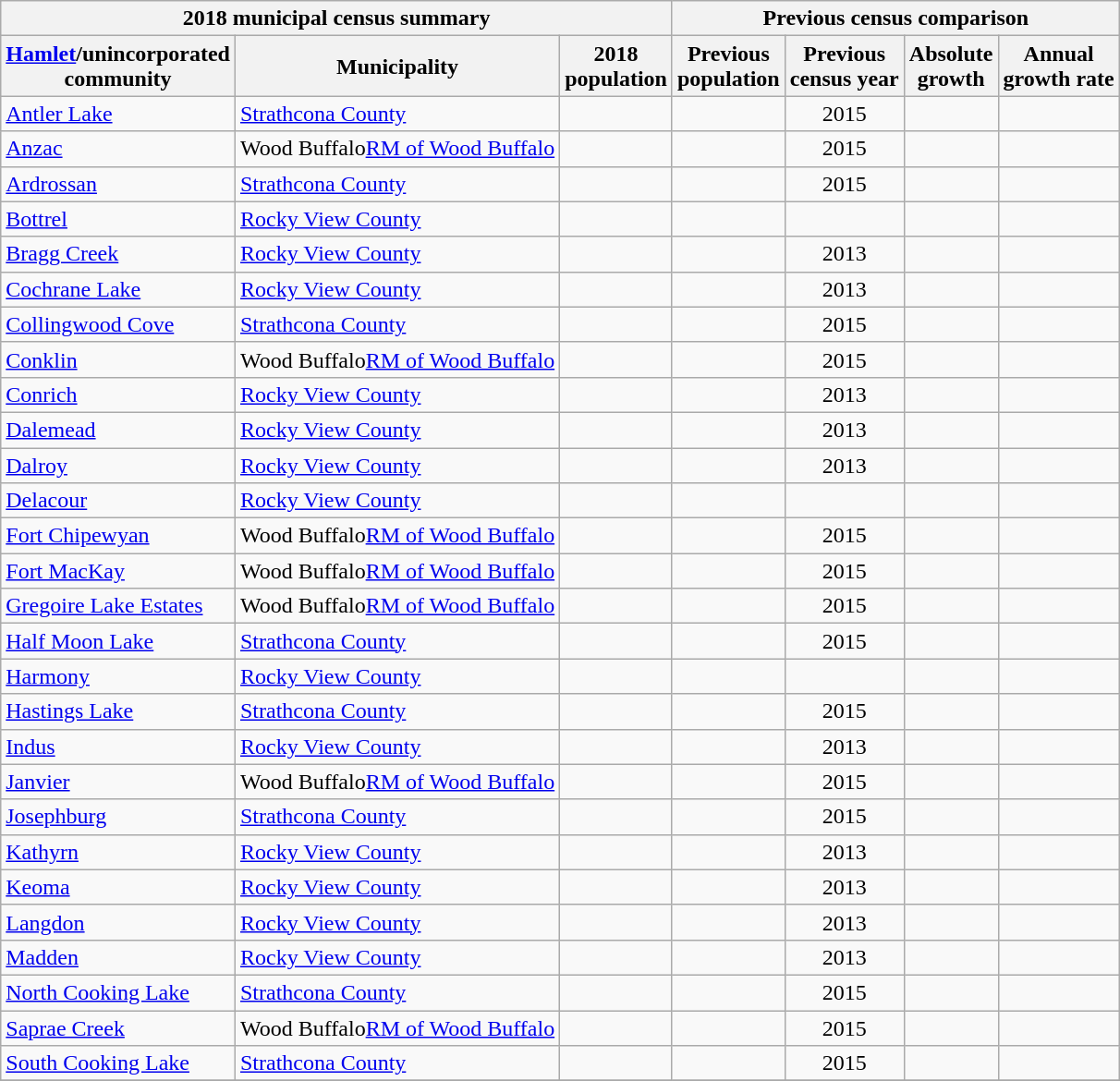<table class="wikitable sortable">
<tr>
<th colspan=3 class=unsortable>2018 municipal census summary</th>
<th colspan=4 class=unsortable>Previous census comparison</th>
</tr>
<tr>
<th><a href='#'>Hamlet</a>/unincorporated<br>community</th>
<th>Municipality</th>
<th>2018<br>population<br></th>
<th>Previous<br>population<br></th>
<th>Previous<br>census year<br></th>
<th>Absolute<br>growth</th>
<th>Annual<br>growth rate</th>
</tr>
<tr>
<td><a href='#'>Antler Lake</a></td>
<td><a href='#'>Strathcona County</a></td>
<td align=center></td>
<td align=center></td>
<td align=center>2015</td>
<td align=center></td>
<td align=center></td>
</tr>
<tr>
<td><a href='#'>Anzac</a></td>
<td><span>Wood Buffalo</span><a href='#'>RM of Wood Buffalo</a></td>
<td align=center></td>
<td align=center></td>
<td align=center>2015</td>
<td align=center></td>
<td align=center></td>
</tr>
<tr>
<td><a href='#'>Ardrossan</a></td>
<td><a href='#'>Strathcona County</a></td>
<td align=center></td>
<td align=center></td>
<td align=center>2015</td>
<td align=center></td>
<td align=center></td>
</tr>
<tr>
<td><a href='#'>Bottrel</a></td>
<td><a href='#'>Rocky View County</a></td>
<td align=center></td>
<td align=center></td>
<td align=center></td>
<td align=center></td>
<td align=center></td>
</tr>
<tr>
<td><a href='#'>Bragg Creek</a></td>
<td><a href='#'>Rocky View County</a></td>
<td align=center></td>
<td align=center></td>
<td align=center>2013</td>
<td align=center></td>
<td align=center></td>
</tr>
<tr>
<td><a href='#'>Cochrane Lake</a></td>
<td><a href='#'>Rocky View County</a></td>
<td align=center></td>
<td align=center></td>
<td align=center>2013</td>
<td align=center></td>
<td align=center></td>
</tr>
<tr>
<td><a href='#'>Collingwood Cove</a></td>
<td><a href='#'>Strathcona County</a></td>
<td align=center></td>
<td align=center></td>
<td align=center>2015</td>
<td align=center></td>
<td align=center></td>
</tr>
<tr>
<td><a href='#'>Conklin</a></td>
<td><span>Wood Buffalo</span><a href='#'>RM of Wood Buffalo</a></td>
<td align=center></td>
<td align=center></td>
<td align=center>2015</td>
<td align=center></td>
<td align=center></td>
</tr>
<tr>
<td><a href='#'>Conrich</a></td>
<td><a href='#'>Rocky View County</a></td>
<td align=center></td>
<td align=center></td>
<td align=center>2013</td>
<td align=center></td>
<td align=center></td>
</tr>
<tr>
<td><a href='#'>Dalemead</a></td>
<td><a href='#'>Rocky View County</a></td>
<td align=center></td>
<td align=center></td>
<td align=center>2013</td>
<td align=center></td>
<td align=center></td>
</tr>
<tr>
<td><a href='#'>Dalroy</a></td>
<td><a href='#'>Rocky View County</a></td>
<td align=center></td>
<td align=center></td>
<td align=center>2013</td>
<td align=center></td>
<td align=center></td>
</tr>
<tr>
<td><a href='#'>Delacour</a></td>
<td><a href='#'>Rocky View County</a></td>
<td align=center></td>
<td align=center></td>
<td align=center></td>
<td align=center></td>
<td align=center></td>
</tr>
<tr>
<td><a href='#'>Fort Chipewyan</a></td>
<td><span>Wood Buffalo</span><a href='#'>RM of Wood Buffalo</a></td>
<td align=center></td>
<td align=center></td>
<td align=center>2015</td>
<td align=center></td>
<td align=center></td>
</tr>
<tr>
<td><a href='#'>Fort MacKay</a></td>
<td><span>Wood Buffalo</span><a href='#'>RM of Wood Buffalo</a></td>
<td align=center></td>
<td align=center></td>
<td align=center>2015</td>
<td align=center></td>
<td align=center></td>
</tr>
<tr>
<td><a href='#'>Gregoire Lake Estates</a></td>
<td><span>Wood Buffalo</span><a href='#'>RM of Wood Buffalo</a></td>
<td align=center></td>
<td align=center></td>
<td align=center>2015</td>
<td align=center></td>
<td align=center></td>
</tr>
<tr>
<td><a href='#'>Half Moon Lake</a></td>
<td><a href='#'>Strathcona County</a></td>
<td align=center></td>
<td align=center></td>
<td align=center>2015</td>
<td align=center></td>
<td align=center></td>
</tr>
<tr>
<td><a href='#'>Harmony</a></td>
<td><a href='#'>Rocky View County</a></td>
<td align=center></td>
<td align=center></td>
<td align=center></td>
<td align=center></td>
<td align=center></td>
</tr>
<tr>
<td><a href='#'>Hastings Lake</a></td>
<td><a href='#'>Strathcona County</a></td>
<td align=center></td>
<td align=center></td>
<td align=center>2015</td>
<td align=center></td>
<td align=center></td>
</tr>
<tr>
<td><a href='#'>Indus</a></td>
<td><a href='#'>Rocky View County</a></td>
<td align=center></td>
<td align=center></td>
<td align=center>2013</td>
<td align=center></td>
<td align=center></td>
</tr>
<tr>
<td><a href='#'>Janvier</a></td>
<td><span>Wood Buffalo</span><a href='#'>RM of Wood Buffalo</a></td>
<td align=center></td>
<td align=center></td>
<td align=center>2015</td>
<td align=center></td>
<td align=center></td>
</tr>
<tr>
<td><a href='#'>Josephburg</a></td>
<td><a href='#'>Strathcona County</a></td>
<td align=center></td>
<td align=center></td>
<td align=center>2015</td>
<td align=center></td>
<td align=center></td>
</tr>
<tr>
<td><a href='#'>Kathyrn</a></td>
<td><a href='#'>Rocky View County</a></td>
<td align=center></td>
<td align=center></td>
<td align=center>2013</td>
<td align=center></td>
<td align=center></td>
</tr>
<tr>
<td><a href='#'>Keoma</a></td>
<td><a href='#'>Rocky View County</a></td>
<td align=center></td>
<td align=center></td>
<td align=center>2013</td>
<td align=center></td>
<td align=center></td>
</tr>
<tr>
<td><a href='#'>Langdon</a></td>
<td><a href='#'>Rocky View County</a></td>
<td align=center></td>
<td align=center></td>
<td align=center>2013</td>
<td align=center></td>
<td align=center></td>
</tr>
<tr>
<td><a href='#'>Madden</a></td>
<td><a href='#'>Rocky View County</a></td>
<td align=center></td>
<td align=center></td>
<td align=center>2013</td>
<td align=center></td>
<td align=center></td>
</tr>
<tr>
<td><a href='#'>North Cooking Lake</a></td>
<td><a href='#'>Strathcona County</a></td>
<td align=center></td>
<td align=center></td>
<td align=center>2015</td>
<td align=center></td>
<td align=center></td>
</tr>
<tr>
<td><a href='#'>Saprae Creek</a></td>
<td><span>Wood Buffalo</span><a href='#'>RM of Wood Buffalo</a></td>
<td align=center></td>
<td align=center></td>
<td align=center>2015</td>
<td align=center></td>
<td align=center></td>
</tr>
<tr>
<td><a href='#'>South Cooking Lake</a></td>
<td><a href='#'>Strathcona County</a></td>
<td align=center></td>
<td align=center></td>
<td align=center>2015</td>
<td align=center></td>
<td align=center></td>
</tr>
<tr>
</tr>
</table>
